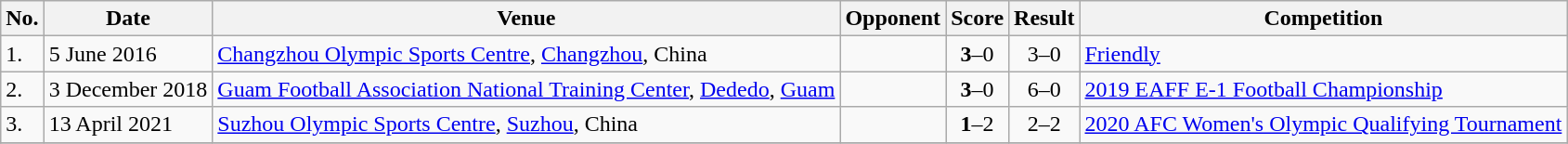<table class="wikitable">
<tr>
<th>No.</th>
<th>Date</th>
<th>Venue</th>
<th>Opponent</th>
<th>Score</th>
<th>Result</th>
<th>Competition</th>
</tr>
<tr>
<td>1.</td>
<td>5 June 2016</td>
<td><a href='#'>Changzhou Olympic Sports Centre</a>, <a href='#'>Changzhou</a>, China</td>
<td></td>
<td align=center><strong>3</strong>–0</td>
<td align=center>3–0</td>
<td><a href='#'>Friendly</a></td>
</tr>
<tr>
<td>2.</td>
<td>3 December 2018</td>
<td><a href='#'>Guam Football Association National Training Center</a>, <a href='#'>Dededo</a>, <a href='#'>Guam</a></td>
<td></td>
<td align=center><strong>3</strong>–0</td>
<td align=center>6–0</td>
<td><a href='#'>2019 EAFF E-1 Football Championship</a></td>
</tr>
<tr>
<td>3.</td>
<td>13 April 2021</td>
<td><a href='#'>Suzhou Olympic Sports Centre</a>, <a href='#'>Suzhou</a>, China</td>
<td></td>
<td align=center><strong>1</strong>–2</td>
<td align=center>2–2 </td>
<td><a href='#'>2020 AFC Women's Olympic Qualifying Tournament</a></td>
</tr>
<tr>
</tr>
</table>
